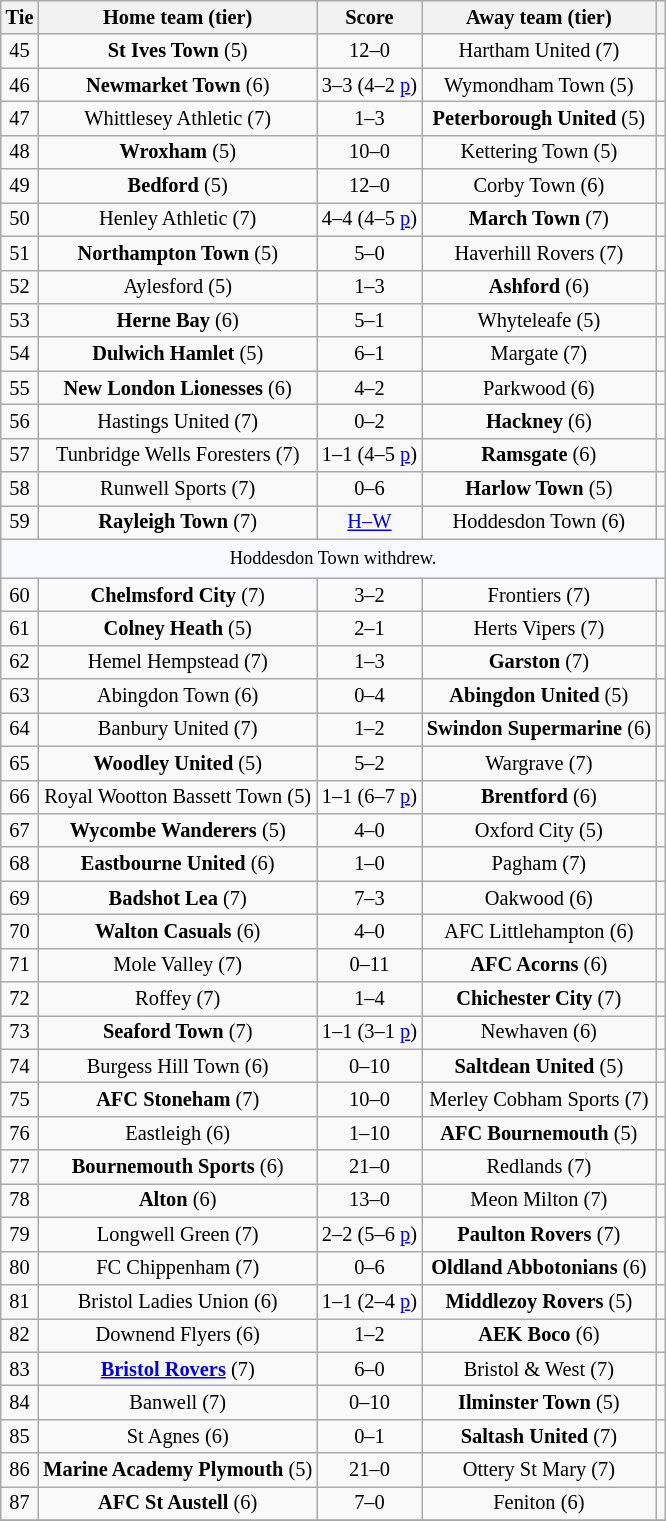<table class="wikitable" style="text-align:center; font-size:85%">
<tr>
<th>Tie</th>
<th>Home team (tier)</th>
<th>Score</th>
<th>Away team (tier)</th>
<th></th>
</tr>
<tr>
<td>45</td>
<td><strong>St Ives Town</strong> (5)</td>
<td>12–0</td>
<td>Hartham United (7)</td>
<td></td>
</tr>
<tr>
<td>46</td>
<td><strong>Newmarket Town</strong> (6)</td>
<td>3–3 (4–2 <a href='#'>p</a>)</td>
<td>Wymondham Town (5)</td>
<td></td>
</tr>
<tr>
<td>47</td>
<td>Whittlesey Athletic (7)</td>
<td>1–3</td>
<td><strong>Peterborough United</strong> (5)</td>
<td></td>
</tr>
<tr>
<td>48</td>
<td><strong>Wroxham</strong> (5)</td>
<td>10–0</td>
<td>Kettering Town (5)</td>
<td></td>
</tr>
<tr>
<td>49</td>
<td><strong>Bedford</strong> (5)</td>
<td>12–0</td>
<td>Corby Town (6)</td>
<td></td>
</tr>
<tr>
<td>50</td>
<td>Henley Athletic (7)</td>
<td>4–4 (4–5 <a href='#'>p</a>)</td>
<td><strong>March Town</strong> (7)</td>
<td></td>
</tr>
<tr>
<td>51</td>
<td><strong>Northampton Town</strong> (5)</td>
<td>5–0</td>
<td>Haverhill Rovers (7)</td>
<td></td>
</tr>
<tr>
<td>52</td>
<td>Aylesford (5)</td>
<td>1–3</td>
<td><strong>Ashford</strong> (6)</td>
<td></td>
</tr>
<tr>
<td>53</td>
<td><strong>Herne Bay</strong> (6)</td>
<td>5–1</td>
<td>Whyteleafe (5)</td>
<td></td>
</tr>
<tr>
<td>54</td>
<td><strong>Dulwich Hamlet</strong> (5)</td>
<td>6–1</td>
<td>Margate (7)</td>
<td></td>
</tr>
<tr>
<td>55</td>
<td><strong>New London Lionesses</strong> (6)</td>
<td>4–2</td>
<td>Parkwood (6)</td>
<td></td>
</tr>
<tr>
<td>56</td>
<td>Hastings United (7)</td>
<td>0–2</td>
<td><strong>Hackney</strong> (6)</td>
<td></td>
</tr>
<tr>
<td>57</td>
<td>Tunbridge Wells Foresters (7)</td>
<td>1–1 (4–5 <a href='#'>p</a>)</td>
<td><strong>Ramsgate</strong> (6)</td>
<td></td>
</tr>
<tr>
<td>58</td>
<td>Runwell Sports (7)</td>
<td>0–6</td>
<td><strong>Harlow Town</strong> (5)</td>
<td></td>
</tr>
<tr>
<td>59</td>
<td><strong>Rayleigh Town</strong> (7)</td>
<td><a href='#'>H–W</a></td>
<td>Hoddesdon Town (6)</td>
<td></td>
</tr>
<tr>
<td colspan="5" style="background:GhostWhite; height:20px; text-align:center; font-size:90%">Hoddesdon Town withdrew.</td>
</tr>
<tr>
<td>60</td>
<td><strong>Chelmsford City</strong> (7)</td>
<td>3–2</td>
<td>Frontiers (7)</td>
<td></td>
</tr>
<tr>
<td>61</td>
<td><strong>Colney Heath</strong> (5)</td>
<td>2–1</td>
<td>Herts Vipers (7)</td>
<td></td>
</tr>
<tr>
<td>62</td>
<td>Hemel Hempstead (7)</td>
<td>1–3</td>
<td><strong>Garston</strong> (7)</td>
<td></td>
</tr>
<tr>
<td>63</td>
<td>Abingdon Town (6)</td>
<td>0–4</td>
<td><strong>Abingdon United</strong> (5)</td>
<td></td>
</tr>
<tr>
<td>64</td>
<td>Banbury United (7)</td>
<td>1–2</td>
<td><strong>Swindon Supermarine</strong> (6)</td>
<td></td>
</tr>
<tr>
<td>65</td>
<td><strong>Woodley United</strong> (5)</td>
<td>5–2</td>
<td>Wargrave (7)</td>
<td></td>
</tr>
<tr>
<td>66</td>
<td>Royal Wootton Bassett Town (5)</td>
<td>1–1 (6–7 <a href='#'>p</a>)</td>
<td><strong>Brentford</strong> (6)</td>
<td></td>
</tr>
<tr>
<td>67</td>
<td><strong>Wycombe Wanderers</strong> (5)</td>
<td>4–0</td>
<td>Oxford City (5)</td>
<td></td>
</tr>
<tr>
<td>68</td>
<td><strong>Eastbourne United</strong> (6)</td>
<td>1–0</td>
<td>Pagham (7)</td>
<td></td>
</tr>
<tr>
<td>69</td>
<td><strong>Badshot Lea</strong> (7)</td>
<td>7–3</td>
<td>Oakwood (6)</td>
<td></td>
</tr>
<tr>
<td>70</td>
<td><strong>Walton Casuals</strong> (6)</td>
<td>4–0</td>
<td>AFC Littlehampton (6)</td>
<td></td>
</tr>
<tr>
<td>71</td>
<td>Mole Valley (7)</td>
<td>0–11</td>
<td><strong>AFC Acorns</strong> (6)</td>
<td></td>
</tr>
<tr>
<td>72</td>
<td>Roffey (7)</td>
<td>1–4</td>
<td><strong>Chichester City</strong> (7)</td>
<td></td>
</tr>
<tr>
<td>73</td>
<td><strong>Seaford Town</strong> (7)</td>
<td>1–1 (3–1 <a href='#'>p</a>)</td>
<td>Newhaven (6)</td>
<td></td>
</tr>
<tr>
<td>74</td>
<td>Burgess Hill Town (6)</td>
<td>0–10</td>
<td><strong>Saltdean United</strong> (5)</td>
<td></td>
</tr>
<tr>
<td>75</td>
<td><strong>AFC Stoneham</strong> (7)</td>
<td>10–0</td>
<td>Merley Cobham Sports (7)</td>
<td></td>
</tr>
<tr>
<td>76</td>
<td>Eastleigh (6)</td>
<td>1–10</td>
<td><strong>AFC Bournemouth</strong> (5)</td>
<td></td>
</tr>
<tr>
<td>77</td>
<td><strong>Bournemouth Sports</strong> (6)</td>
<td>21–0</td>
<td>Redlands (7)</td>
<td></td>
</tr>
<tr>
<td>78</td>
<td><strong>Alton</strong> (6)</td>
<td>13–0</td>
<td>Meon Milton (7)</td>
<td></td>
</tr>
<tr>
<td>79</td>
<td>Longwell Green (7)</td>
<td>2–2 (5–6 <a href='#'>p</a>)</td>
<td><strong>Paulton Rovers</strong> (7)</td>
<td></td>
</tr>
<tr>
<td>80</td>
<td>FC Chippenham (7)</td>
<td>0–6</td>
<td><strong>Oldland Abbotonians</strong> (6)</td>
<td></td>
</tr>
<tr>
<td>81</td>
<td>Bristol Ladies Union (6)</td>
<td>1–1 (2–4 <a href='#'>p</a>)</td>
<td><strong>Middlezoy Rovers</strong> (5)</td>
<td></td>
</tr>
<tr>
<td>82</td>
<td>Downend Flyers (6)</td>
<td>1–2</td>
<td><strong>AEK Boco</strong> (6)</td>
<td></td>
</tr>
<tr>
<td>83</td>
<td><strong><a href='#'>Bristol Rovers</a></strong> (7)</td>
<td>6–0</td>
<td>Bristol & West (7)</td>
<td></td>
</tr>
<tr>
<td>84</td>
<td>Banwell (7)</td>
<td>0–10</td>
<td><strong>Ilminster Town</strong> (5)</td>
<td></td>
</tr>
<tr>
<td>85</td>
<td>St Agnes (6)</td>
<td>0–1</td>
<td><strong>Saltash United</strong> (7)</td>
<td></td>
</tr>
<tr>
<td>86</td>
<td><strong>Marine Academy Plymouth</strong> (5)</td>
<td>21–0</td>
<td>Ottery St Mary (7)</td>
<td></td>
</tr>
<tr>
<td>87</td>
<td><strong>AFC St Austell</strong> (6)</td>
<td>7–0</td>
<td>Feniton (6)</td>
<td></td>
</tr>
<tr>
</tr>
</table>
